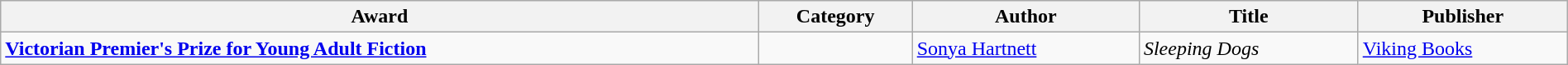<table class="wikitable" width=100%>
<tr>
<th>Award</th>
<th>Category</th>
<th>Author</th>
<th>Title</th>
<th>Publisher</th>
</tr>
<tr>
<td><strong><a href='#'>Victorian Premier's Prize for Young Adult Fiction</a></strong></td>
<td></td>
<td><a href='#'>Sonya Hartnett</a></td>
<td><em>Sleeping Dogs</em></td>
<td><a href='#'>Viking Books</a></td>
</tr>
</table>
